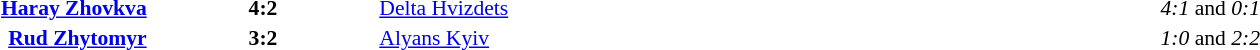<table width=100% cellspacing=1>
<tr>
<th width=20%></th>
<th width=12%></th>
<th width=20%></th>
<th></th>
</tr>
<tr style=font-size:90%>
<td align=right><strong><a href='#'>Haray Zhovkva</a></strong></td>
<td align=center><strong>4:2</strong></td>
<td><a href='#'>Delta Hvizdets</a></td>
<td align=center><em>4:1</em> and <em>0:1</em></td>
</tr>
<tr style=font-size:90%>
<td align=right><strong><a href='#'>Rud Zhytomyr</a></strong></td>
<td align=center><strong>3:2</strong></td>
<td><a href='#'>Alyans Kyiv</a></td>
<td align=center><em>1:0</em> and <em>2:2</em></td>
</tr>
</table>
